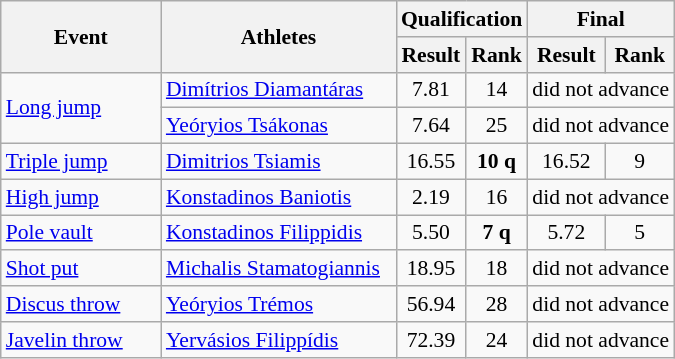<table class="wikitable" border="1" style="font-size:90%">
<tr>
<th rowspan="2" width=100>Event</th>
<th rowspan="2" width=150>Athletes</th>
<th colspan="2">Qualification</th>
<th colspan="2">Final</th>
</tr>
<tr>
<th>Result</th>
<th>Rank</th>
<th>Result</th>
<th>Rank</th>
</tr>
<tr>
<td rowspan=2><a href='#'>Long jump</a></td>
<td><a href='#'>Dimítrios Diamantáras</a></td>
<td align=center>7.81</td>
<td align=center>14</td>
<td align=center colspan="2">did not advance</td>
</tr>
<tr>
<td><a href='#'>Yeóryios Tsákonas</a></td>
<td align=center>7.64</td>
<td align=center>25</td>
<td align=center colspan="2">did not advance</td>
</tr>
<tr>
<td><a href='#'>Triple jump</a></td>
<td><a href='#'>Dimitrios Tsiamis</a></td>
<td align=center>16.55</td>
<td align=center><strong>10 q</strong></td>
<td align=center>16.52</td>
<td align=center>9</td>
</tr>
<tr>
<td><a href='#'>High jump</a></td>
<td><a href='#'>Konstadinos Baniotis</a></td>
<td align=center>2.19</td>
<td align=center>16</td>
<td align=center colspan="2">did not advance</td>
</tr>
<tr>
<td><a href='#'>Pole vault</a></td>
<td><a href='#'>Konstadinos Filippidis</a></td>
<td align=center>5.50</td>
<td align=center><strong>7 q</strong></td>
<td align=center>5.72</td>
<td align=center>5</td>
</tr>
<tr>
<td><a href='#'>Shot put</a></td>
<td><a href='#'>Michalis Stamatogiannis</a></td>
<td align=center>18.95</td>
<td align=center>18</td>
<td align=center colspan="2">did not advance</td>
</tr>
<tr>
<td><a href='#'>Discus throw</a></td>
<td><a href='#'>Yeóryios Trémos</a></td>
<td align=center>56.94</td>
<td align=center>28</td>
<td align=center colspan="2">did not advance</td>
</tr>
<tr>
<td><a href='#'>Javelin throw</a></td>
<td><a href='#'>Yervásios Filippídis</a></td>
<td align=center>72.39</td>
<td align=center>24</td>
<td align=center colspan="2">did not advance</td>
</tr>
</table>
